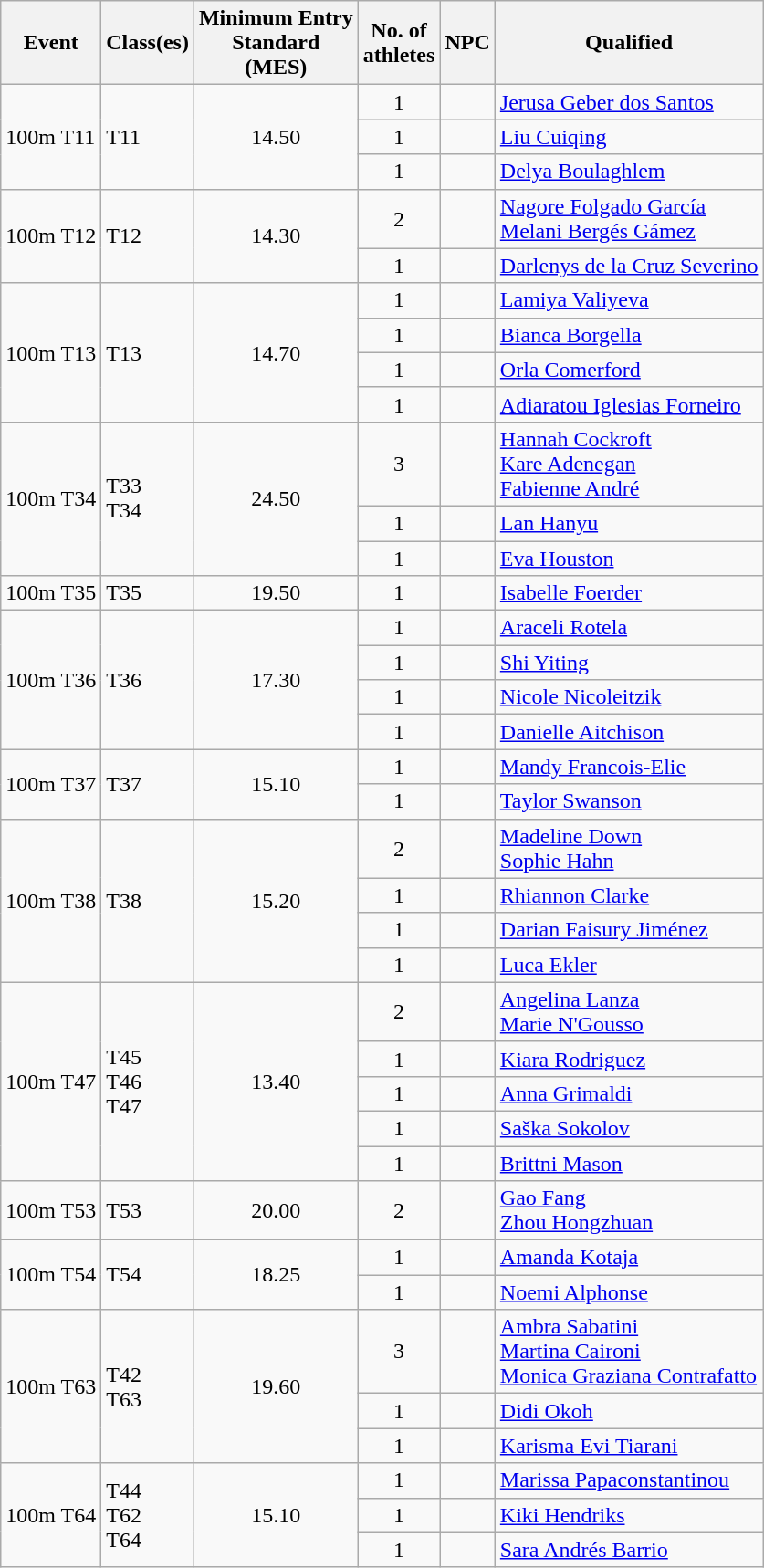<table class="wikitable">
<tr>
<th>Event</th>
<th>Class(es)</th>
<th>Minimum Entry<br>Standard<br>(MES)</th>
<th>No. of<br>athletes</th>
<th>NPC</th>
<th>Qualified</th>
</tr>
<tr>
<td rowspan=3>100m T11</td>
<td rowspan=3>T11</td>
<td rowspan=3 align=center>14.50</td>
<td align=center>1</td>
<td></td>
<td><a href='#'>Jerusa Geber dos Santos</a></td>
</tr>
<tr>
<td align=center>1</td>
<td></td>
<td><a href='#'>Liu Cuiqing</a></td>
</tr>
<tr>
<td align=center>1</td>
<td></td>
<td><a href='#'>Delya Boulaghlem</a></td>
</tr>
<tr>
<td rowspan=2>100m T12</td>
<td rowspan=2>T12</td>
<td rowspan=2 align=center>14.30</td>
<td align=center>2</td>
<td></td>
<td><a href='#'>Nagore Folgado García</a><br><a href='#'>Melani Bergés Gámez</a></td>
</tr>
<tr>
<td align=center>1</td>
<td></td>
<td><a href='#'>Darlenys de la Cruz Severino</a></td>
</tr>
<tr>
<td rowspan=4>100m T13</td>
<td rowspan=4>T13</td>
<td rowspan=4 align=center>14.70</td>
<td align=center>1</td>
<td></td>
<td><a href='#'>Lamiya Valiyeva</a></td>
</tr>
<tr>
<td align=center>1</td>
<td></td>
<td><a href='#'>Bianca Borgella</a></td>
</tr>
<tr>
<td align=center>1</td>
<td></td>
<td><a href='#'>Orla Comerford</a></td>
</tr>
<tr>
<td align=center>1</td>
<td></td>
<td><a href='#'>Adiaratou Iglesias Forneiro</a></td>
</tr>
<tr>
<td rowspan=3>100m T34</td>
<td rowspan=3>T33<br>T34</td>
<td rowspan=3 align=center>24.50</td>
<td align=center>3</td>
<td></td>
<td><a href='#'>Hannah Cockroft</a><br><a href='#'>Kare Adenegan</a><br><a href='#'>Fabienne André</a></td>
</tr>
<tr>
<td align=center>1</td>
<td></td>
<td><a href='#'>Lan Hanyu</a></td>
</tr>
<tr>
<td align=center>1</td>
<td></td>
<td><a href='#'>Eva Houston</a></td>
</tr>
<tr>
<td>100m T35</td>
<td>T35</td>
<td align=center>19.50</td>
<td align=center>1</td>
<td></td>
<td><a href='#'>Isabelle Foerder</a></td>
</tr>
<tr>
<td rowspan=4>100m T36</td>
<td rowspan=4>T36</td>
<td rowspan=4 align=center>17.30</td>
<td align=center>1</td>
<td></td>
<td><a href='#'>Araceli Rotela</a></td>
</tr>
<tr>
<td align=center>1</td>
<td></td>
<td><a href='#'>Shi Yiting</a></td>
</tr>
<tr>
<td align=center>1</td>
<td></td>
<td><a href='#'>Nicole Nicoleitzik</a></td>
</tr>
<tr>
<td align=center>1</td>
<td></td>
<td><a href='#'>Danielle Aitchison</a></td>
</tr>
<tr>
<td rowspan=2>100m T37</td>
<td rowspan=2>T37</td>
<td rowspan=2 align=center>15.10</td>
<td align=center>1</td>
<td></td>
<td><a href='#'>Mandy Francois-Elie</a></td>
</tr>
<tr>
<td align=center>1</td>
<td></td>
<td><a href='#'>Taylor Swanson</a></td>
</tr>
<tr>
<td rowspan=4>100m T38</td>
<td rowspan=4>T38</td>
<td rowspan=4 align=center>15.20</td>
<td align=center>2</td>
<td></td>
<td><a href='#'>Madeline Down</a><br><a href='#'>Sophie Hahn</a></td>
</tr>
<tr>
<td align=center>1</td>
<td></td>
<td><a href='#'>Rhiannon Clarke</a></td>
</tr>
<tr>
<td align=center>1</td>
<td></td>
<td><a href='#'>Darian Faisury Jiménez</a></td>
</tr>
<tr>
<td align=center>1</td>
<td></td>
<td><a href='#'>Luca Ekler</a></td>
</tr>
<tr>
<td rowspan=5>100m T47</td>
<td rowspan=5>T45<br>T46<br>T47</td>
<td rowspan=5 align=center>13.40</td>
<td align=center>2</td>
<td></td>
<td><a href='#'>Angelina Lanza</a><br><a href='#'>Marie N'Gousso</a></td>
</tr>
<tr>
<td align=center>1</td>
<td></td>
<td><a href='#'>Kiara Rodriguez</a></td>
</tr>
<tr>
<td align=center>1</td>
<td></td>
<td><a href='#'>Anna Grimaldi</a></td>
</tr>
<tr>
<td align=center>1</td>
<td></td>
<td><a href='#'>Saška Sokolov</a></td>
</tr>
<tr>
<td align=center>1</td>
<td></td>
<td><a href='#'>Brittni Mason</a></td>
</tr>
<tr>
<td>100m T53</td>
<td>T53</td>
<td align=center>20.00</td>
<td align=center>2</td>
<td></td>
<td><a href='#'>Gao Fang</a><br><a href='#'>Zhou Hongzhuan</a></td>
</tr>
<tr>
<td rowspan=2>100m T54</td>
<td rowspan=2>T54</td>
<td rowspan=2 align=center>18.25</td>
<td align=center>1</td>
<td></td>
<td><a href='#'>Amanda Kotaja</a></td>
</tr>
<tr>
<td align=center>1</td>
<td></td>
<td><a href='#'>Noemi Alphonse</a></td>
</tr>
<tr>
<td rowspan=3>100m T63</td>
<td rowspan=3>T42<br>T63</td>
<td rowspan=3 align=center>19.60</td>
<td align=center>3</td>
<td></td>
<td><a href='#'>Ambra Sabatini</a><br><a href='#'>Martina Caironi</a><br><a href='#'>Monica Graziana Contrafatto</a></td>
</tr>
<tr>
<td align=center>1</td>
<td></td>
<td><a href='#'>Didi Okoh</a></td>
</tr>
<tr>
<td align=center>1</td>
<td></td>
<td><a href='#'>Karisma Evi Tiarani</a></td>
</tr>
<tr>
<td rowspan=3>100m T64</td>
<td rowspan=3>T44<br> T62<br>T64</td>
<td rowspan=3 align=center>15.10</td>
<td align=center>1</td>
<td></td>
<td><a href='#'>Marissa Papaconstantinou</a></td>
</tr>
<tr>
<td align=center>1</td>
<td></td>
<td><a href='#'>Kiki Hendriks</a></td>
</tr>
<tr>
<td align=center>1</td>
<td></td>
<td><a href='#'>Sara Andrés Barrio</a></td>
</tr>
</table>
